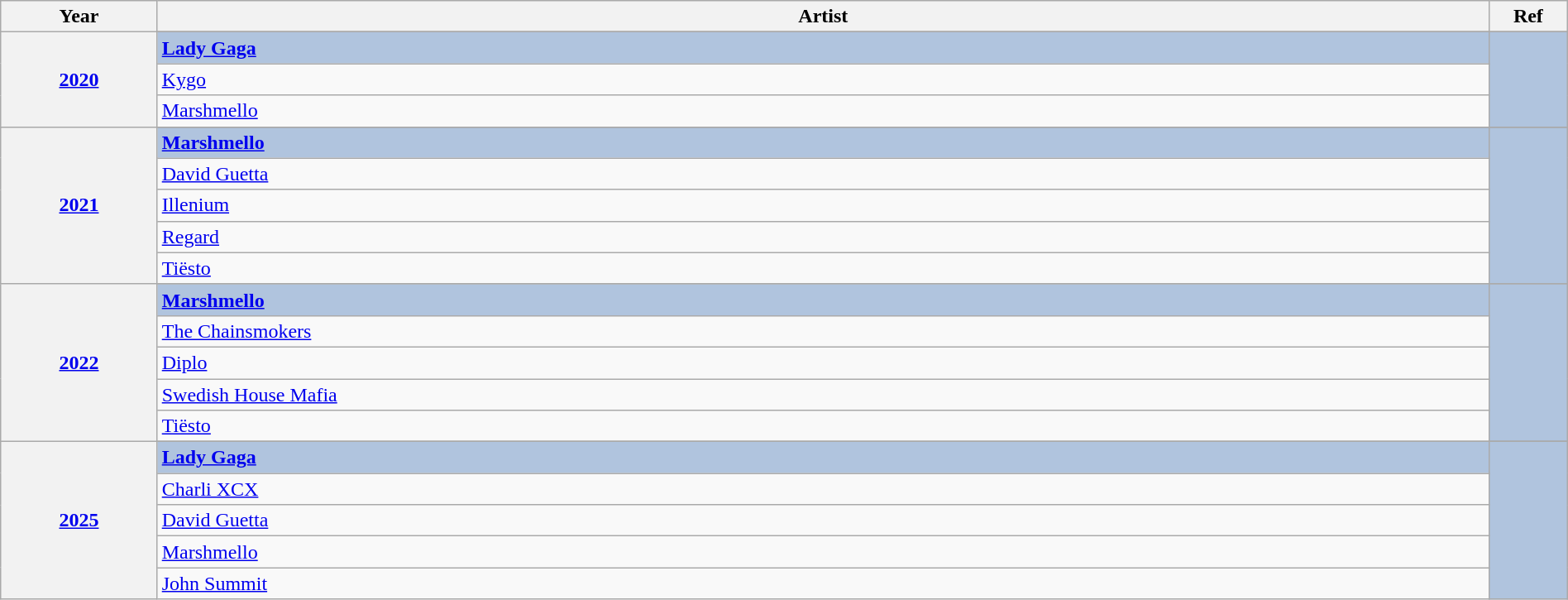<table class="wikitable" width="100%">
<tr>
<th width="10%">Year</th>
<th width="85%">Artist</th>
<th width="5%">Ref</th>
</tr>
<tr>
<th rowspan="4" align="center"><a href='#'>2020<br></a></th>
</tr>
<tr style="background:#B0C4DE">
<td><strong><a href='#'>Lady Gaga</a></strong></td>
<td rowspan=3 align="center"></td>
</tr>
<tr>
<td><a href='#'>Kygo</a></td>
</tr>
<tr>
<td><a href='#'>Marshmello</a></td>
</tr>
<tr>
<th rowspan="6" align="center"><a href='#'>2021<br></a></th>
</tr>
<tr style="background:#B0C4DE">
<td><strong><a href='#'>Marshmello</a></strong></td>
<td rowspan=5 align="center"></td>
</tr>
<tr>
<td><a href='#'>David Guetta</a></td>
</tr>
<tr>
<td><a href='#'>Illenium</a></td>
</tr>
<tr>
<td><a href='#'>Regard</a></td>
</tr>
<tr>
<td><a href='#'>Tiësto</a></td>
</tr>
<tr>
<th rowspan="6" align="center"><a href='#'>2022<br></a></th>
</tr>
<tr style="background:#B0C4DE">
<td><strong><a href='#'>Marshmello</a></strong></td>
<td rowspan=5 align="center"></td>
</tr>
<tr>
<td><a href='#'>The Chainsmokers</a></td>
</tr>
<tr>
<td><a href='#'>Diplo</a></td>
</tr>
<tr>
<td><a href='#'>Swedish House Mafia</a></td>
</tr>
<tr>
<td><a href='#'>Tiësto</a></td>
</tr>
<tr>
<th rowspan="6" align="center"><a href='#'>2025<br></a></th>
</tr>
<tr style="background:#B0C4DE">
<td><strong><a href='#'>Lady Gaga</a></strong></td>
<td rowspan=5 align="center"></td>
</tr>
<tr>
<td><a href='#'>Charli XCX</a></td>
</tr>
<tr>
<td><a href='#'>David Guetta</a></td>
</tr>
<tr>
<td><a href='#'>Marshmello</a></td>
</tr>
<tr>
<td><a href='#'>John Summit</a></td>
</tr>
</table>
